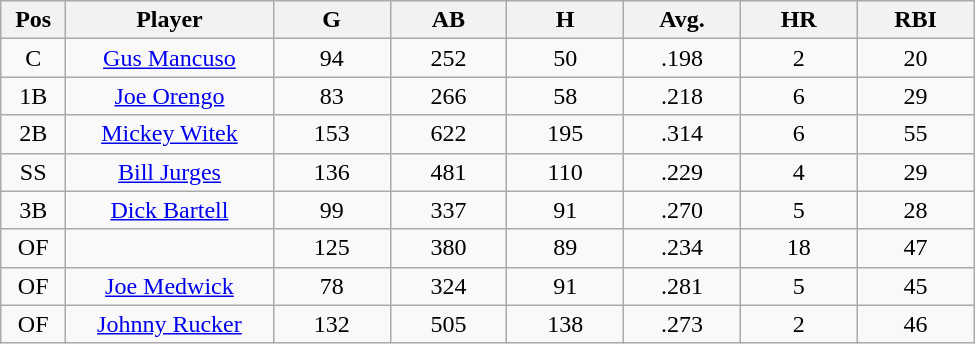<table class="wikitable sortable">
<tr>
<th bgcolor="#DDDDFF" width="5%">Pos</th>
<th bgcolor="#DDDDFF" width="16%">Player</th>
<th bgcolor="#DDDDFF" width="9%">G</th>
<th bgcolor="#DDDDFF" width="9%">AB</th>
<th bgcolor="#DDDDFF" width="9%">H</th>
<th bgcolor="#DDDDFF" width="9%">Avg.</th>
<th bgcolor="#DDDDFF" width="9%">HR</th>
<th bgcolor="#DDDDFF" width="9%">RBI</th>
</tr>
<tr align="center">
<td>C</td>
<td><a href='#'>Gus Mancuso</a></td>
<td>94</td>
<td>252</td>
<td>50</td>
<td>.198</td>
<td>2</td>
<td>20</td>
</tr>
<tr align=center>
<td>1B</td>
<td><a href='#'>Joe Orengo</a></td>
<td>83</td>
<td>266</td>
<td>58</td>
<td>.218</td>
<td>6</td>
<td>29</td>
</tr>
<tr align=center>
<td>2B</td>
<td><a href='#'>Mickey Witek</a></td>
<td>153</td>
<td>622</td>
<td>195</td>
<td>.314</td>
<td>6</td>
<td>55</td>
</tr>
<tr align=center>
<td>SS</td>
<td><a href='#'>Bill Jurges</a></td>
<td>136</td>
<td>481</td>
<td>110</td>
<td>.229</td>
<td>4</td>
<td>29</td>
</tr>
<tr align=center>
<td>3B</td>
<td><a href='#'>Dick Bartell</a></td>
<td>99</td>
<td>337</td>
<td>91</td>
<td>.270</td>
<td>5</td>
<td>28</td>
</tr>
<tr align=center>
<td>OF</td>
<td></td>
<td>125</td>
<td>380</td>
<td>89</td>
<td>.234</td>
<td>18</td>
<td>47</td>
</tr>
<tr align="center">
<td>OF</td>
<td><a href='#'>Joe Medwick</a></td>
<td>78</td>
<td>324</td>
<td>91</td>
<td>.281</td>
<td>5</td>
<td>45</td>
</tr>
<tr align=center>
<td>OF</td>
<td><a href='#'>Johnny Rucker</a></td>
<td>132</td>
<td>505</td>
<td>138</td>
<td>.273</td>
<td>2</td>
<td>46</td>
</tr>
</table>
